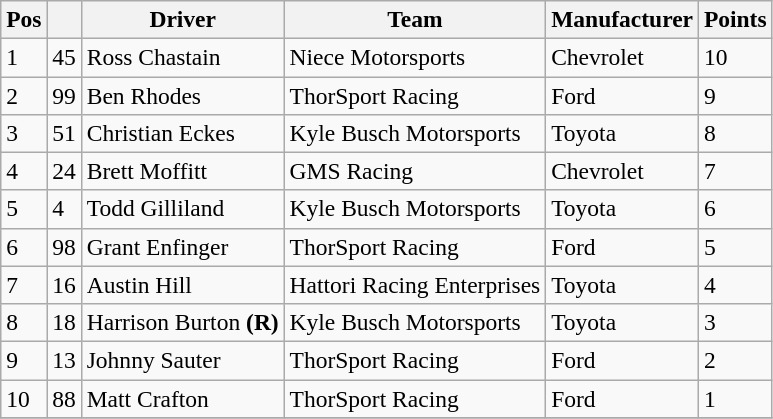<table class="wikitable" style="font-size:98%">
<tr>
<th>Pos</th>
<th></th>
<th>Driver</th>
<th>Team</th>
<th>Manufacturer</th>
<th>Points</th>
</tr>
<tr>
<td>1</td>
<td>45</td>
<td>Ross Chastain</td>
<td>Niece Motorsports</td>
<td>Chevrolet</td>
<td>10</td>
</tr>
<tr>
<td>2</td>
<td>99</td>
<td>Ben Rhodes</td>
<td>ThorSport Racing</td>
<td>Ford</td>
<td>9</td>
</tr>
<tr>
<td>3</td>
<td>51</td>
<td>Christian Eckes</td>
<td>Kyle Busch Motorsports</td>
<td>Toyota</td>
<td>8</td>
</tr>
<tr>
<td>4</td>
<td>24</td>
<td>Brett Moffitt</td>
<td>GMS Racing</td>
<td>Chevrolet</td>
<td>7</td>
</tr>
<tr>
<td>5</td>
<td>4</td>
<td>Todd Gilliland</td>
<td>Kyle Busch Motorsports</td>
<td>Toyota</td>
<td>6</td>
</tr>
<tr>
<td>6</td>
<td>98</td>
<td>Grant Enfinger</td>
<td>ThorSport Racing</td>
<td>Ford</td>
<td>5</td>
</tr>
<tr>
<td>7</td>
<td>16</td>
<td>Austin Hill</td>
<td>Hattori Racing Enterprises</td>
<td>Toyota</td>
<td>4</td>
</tr>
<tr>
<td>8</td>
<td>18</td>
<td>Harrison Burton <strong>(R)</strong></td>
<td>Kyle Busch Motorsports</td>
<td>Toyota</td>
<td>3</td>
</tr>
<tr>
<td>9</td>
<td>13</td>
<td>Johnny Sauter</td>
<td>ThorSport Racing</td>
<td>Ford</td>
<td>2</td>
</tr>
<tr>
<td>10</td>
<td>88</td>
<td>Matt Crafton</td>
<td>ThorSport Racing</td>
<td>Ford</td>
<td>1</td>
</tr>
<tr>
</tr>
</table>
